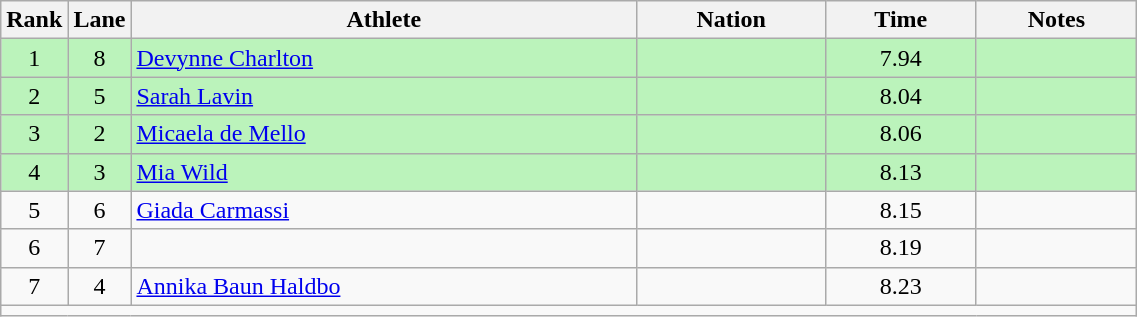<table class="wikitable sortable" style="text-align:center;width: 60%;">
<tr>
<th scope="col" style="width: 10px;">Rank</th>
<th scope="col" style="width: 10px;">Lane</th>
<th scope="col">Athlete</th>
<th scope="col">Nation</th>
<th scope="col">Time</th>
<th scope="col">Notes</th>
</tr>
<tr bgcolor=bbf3bb>
<td>1</td>
<td>8</td>
<td align=left><a href='#'>Devynne Charlton</a></td>
<td align=left></td>
<td>7.94</td>
<td></td>
</tr>
<tr bgcolor=bbf3bb>
<td>2</td>
<td>5</td>
<td align=left><a href='#'>Sarah Lavin</a></td>
<td align=left></td>
<td>8.04</td>
<td></td>
</tr>
<tr bgcolor=bbf3bb>
<td>3</td>
<td>2</td>
<td align=left><a href='#'>Micaela de Mello</a></td>
<td align=left></td>
<td>8.06</td>
<td></td>
</tr>
<tr bgcolor=bbf3bb>
<td>4</td>
<td>3</td>
<td align=left><a href='#'>Mia Wild</a></td>
<td align=left></td>
<td>8.13</td>
<td></td>
</tr>
<tr>
<td>5</td>
<td>6</td>
<td align=left><a href='#'>Giada Carmassi</a></td>
<td align=left></td>
<td>8.15</td>
<td></td>
</tr>
<tr>
<td>6</td>
<td>7</td>
<td align=left></td>
<td align=left></td>
<td>8.19</td>
<td></td>
</tr>
<tr>
<td>7</td>
<td>4</td>
<td align=left><a href='#'>Annika Baun Haldbo</a></td>
<td align=left></td>
<td>8.23</td>
<td></td>
</tr>
<tr class="sortbottom">
<td colspan="6"></td>
</tr>
</table>
